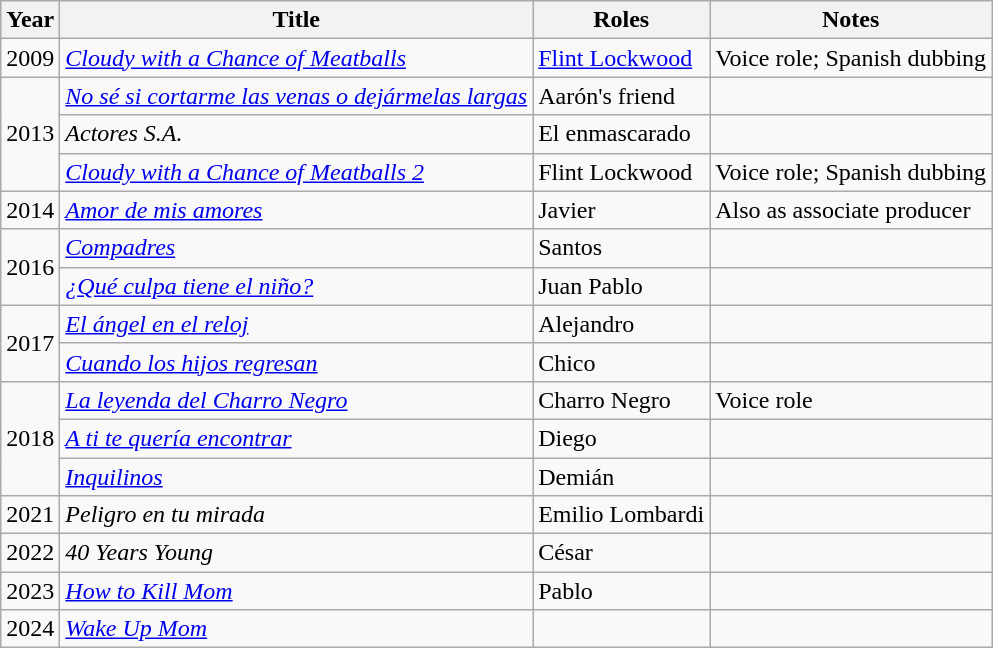<table class="wikitable sortable">
<tr>
<th>Year</th>
<th>Title</th>
<th>Roles</th>
<th>Notes</th>
</tr>
<tr>
<td>2009</td>
<td><em><a href='#'>Cloudy with a Chance of Meatballs</a></em></td>
<td><a href='#'>Flint Lockwood</a></td>
<td>Voice role; Spanish dubbing</td>
</tr>
<tr>
<td rowspan="3">2013</td>
<td><em><a href='#'>No sé si cortarme las venas o dejármelas largas</a></em></td>
<td>Aarón's friend</td>
<td></td>
</tr>
<tr>
<td><em>Actores S.A.</em></td>
<td>El enmascarado</td>
<td></td>
</tr>
<tr>
<td><em><a href='#'>Cloudy with a Chance of Meatballs 2</a></em></td>
<td>Flint Lockwood</td>
<td>Voice role; Spanish dubbing</td>
</tr>
<tr>
<td>2014</td>
<td><em><a href='#'>Amor de mis amores</a></em></td>
<td>Javier</td>
<td>Also as associate producer</td>
</tr>
<tr>
<td rowspan="2">2016</td>
<td><em><a href='#'>Compadres</a></em></td>
<td>Santos</td>
<td></td>
</tr>
<tr>
<td><em><a href='#'>¿Qué culpa tiene el niño?</a></em></td>
<td>Juan Pablo</td>
<td></td>
</tr>
<tr>
<td rowspan="2">2017</td>
<td><em><a href='#'>El ángel en el reloj</a></em></td>
<td>Alejandro</td>
<td></td>
</tr>
<tr>
<td><em><a href='#'>Cuando los hijos regresan</a></em></td>
<td>Chico</td>
<td></td>
</tr>
<tr>
<td rowspan="3">2018</td>
<td><em><a href='#'>La leyenda del Charro Negro</a></em></td>
<td>Charro Negro</td>
<td>Voice role</td>
</tr>
<tr>
<td><em><a href='#'>A ti te quería encontrar</a></em></td>
<td>Diego</td>
<td></td>
</tr>
<tr>
<td><em><a href='#'>Inquilinos</a></em></td>
<td>Demián</td>
<td></td>
</tr>
<tr>
<td>2021</td>
<td><em>Peligro en tu mirada</em></td>
<td>Emilio Lombardi</td>
<td></td>
</tr>
<tr>
<td>2022</td>
<td><em>40 Years Young</em></td>
<td>César</td>
<td></td>
</tr>
<tr>
<td>2023</td>
<td><em><a href='#'>How to Kill Mom</a></em></td>
<td>Pablo</td>
<td></td>
</tr>
<tr>
<td>2024</td>
<td><em><a href='#'>Wake Up Mom</a></em></td>
<td></td>
<td></td>
</tr>
</table>
